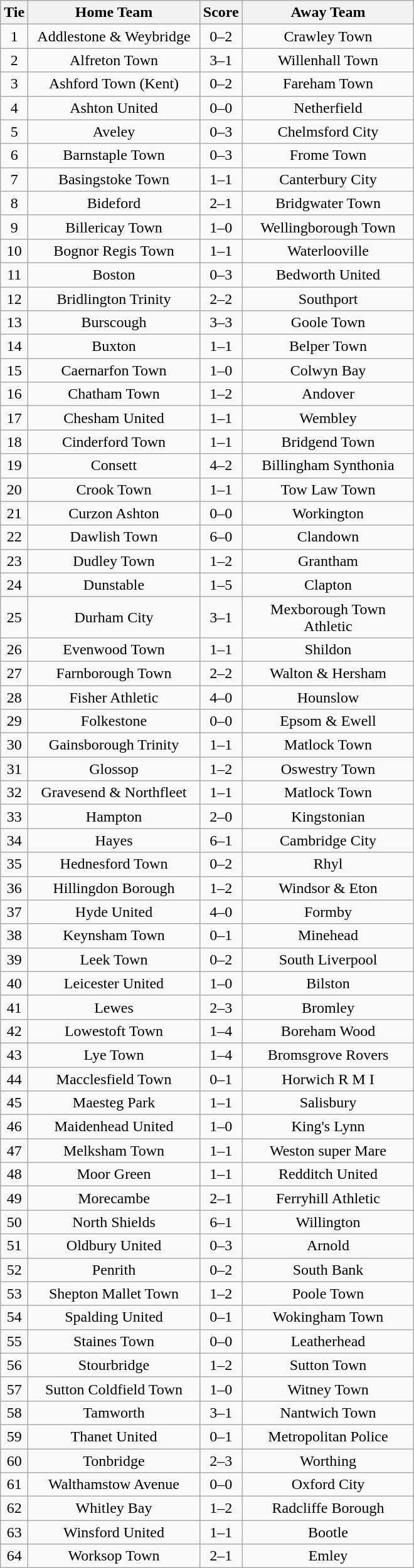<table class="wikitable" style="text-align:center;">
<tr>
<th width=20>Tie</th>
<th width=175>Home Team</th>
<th width=20>Score</th>
<th width=175>Away Team</th>
</tr>
<tr>
<td>1</td>
<td>Addlestone & Weybridge</td>
<td>0–2</td>
<td>Crawley Town</td>
</tr>
<tr>
<td>2</td>
<td>Alfreton Town</td>
<td>3–1</td>
<td>Willenhall Town</td>
</tr>
<tr>
<td>3</td>
<td>Ashford Town (Kent)</td>
<td>0–2</td>
<td>Fareham Town</td>
</tr>
<tr>
<td>4</td>
<td>Ashton United</td>
<td>0–0</td>
<td>Netherfield</td>
</tr>
<tr>
<td>5</td>
<td>Aveley</td>
<td>0–3</td>
<td>Chelmsford City</td>
</tr>
<tr>
<td>6</td>
<td>Barnstaple Town</td>
<td>0–3</td>
<td>Frome Town</td>
</tr>
<tr>
<td>7</td>
<td>Basingstoke Town</td>
<td>1–1</td>
<td>Canterbury City</td>
</tr>
<tr>
<td>8</td>
<td>Bideford</td>
<td>2–1</td>
<td>Bridgwater Town</td>
</tr>
<tr>
<td>9</td>
<td>Billericay Town</td>
<td>1–0</td>
<td>Wellingborough Town</td>
</tr>
<tr>
<td>10</td>
<td>Bognor Regis Town</td>
<td>1–1</td>
<td>Waterlooville</td>
</tr>
<tr>
<td>11</td>
<td>Boston</td>
<td>0–3</td>
<td>Bedworth United</td>
</tr>
<tr>
<td>12</td>
<td>Bridlington Trinity</td>
<td>2–2</td>
<td>Southport</td>
</tr>
<tr>
<td>13</td>
<td>Burscough</td>
<td>3–3</td>
<td>Goole Town</td>
</tr>
<tr>
<td>14</td>
<td>Buxton</td>
<td>1–1</td>
<td>Belper Town</td>
</tr>
<tr>
<td>15</td>
<td>Caernarfon Town</td>
<td>1–0</td>
<td>Colwyn Bay</td>
</tr>
<tr>
<td>16</td>
<td>Chatham Town</td>
<td>1–2</td>
<td>Andover</td>
</tr>
<tr>
<td>17</td>
<td>Chesham United</td>
<td>1–1</td>
<td>Wembley</td>
</tr>
<tr>
<td>18</td>
<td>Cinderford Town</td>
<td>1–1</td>
<td>Bridgend Town</td>
</tr>
<tr>
<td>19</td>
<td>Consett</td>
<td>4–2</td>
<td>Billingham Synthonia</td>
</tr>
<tr>
<td>20</td>
<td>Crook Town</td>
<td>1–1</td>
<td>Tow Law Town</td>
</tr>
<tr>
<td>21</td>
<td>Curzon Ashton</td>
<td>0–0</td>
<td>Workington</td>
</tr>
<tr>
<td>22</td>
<td>Dawlish Town</td>
<td>6–0</td>
<td>Clandown</td>
</tr>
<tr>
<td>23</td>
<td>Dudley Town</td>
<td>1–2</td>
<td>Grantham</td>
</tr>
<tr>
<td>24</td>
<td>Dunstable</td>
<td>1–5</td>
<td>Clapton</td>
</tr>
<tr>
<td>25</td>
<td>Durham City</td>
<td>3–1</td>
<td>Mexborough Town Athletic</td>
</tr>
<tr>
<td>26</td>
<td>Evenwood Town</td>
<td>1–1</td>
<td>Shildon</td>
</tr>
<tr>
<td>27</td>
<td>Farnborough Town</td>
<td>2–2</td>
<td>Walton & Hersham</td>
</tr>
<tr>
<td>28</td>
<td>Fisher Athletic</td>
<td>4–0</td>
<td>Hounslow</td>
</tr>
<tr>
<td>29</td>
<td>Folkestone</td>
<td>0–0</td>
<td>Epsom & Ewell</td>
</tr>
<tr>
<td>30</td>
<td>Gainsborough Trinity</td>
<td>1–1</td>
<td>Matlock Town</td>
</tr>
<tr>
<td>31</td>
<td>Glossop</td>
<td>1–2</td>
<td>Oswestry Town</td>
</tr>
<tr>
<td>32</td>
<td>Gravesend & Northfleet</td>
<td>1–1</td>
<td>Matlock Town</td>
</tr>
<tr>
<td>33</td>
<td>Hampton</td>
<td>2–0</td>
<td>Kingstonian</td>
</tr>
<tr>
<td>34</td>
<td>Hayes</td>
<td>6–1</td>
<td>Cambridge City</td>
</tr>
<tr>
<td>35</td>
<td>Hednesford Town</td>
<td>0–2</td>
<td>Rhyl</td>
</tr>
<tr>
<td>36</td>
<td>Hillingdon Borough</td>
<td>1–2</td>
<td>Windsor & Eton</td>
</tr>
<tr>
<td>37</td>
<td>Hyde United</td>
<td>4–0</td>
<td>Formby</td>
</tr>
<tr>
<td>38</td>
<td>Keynsham Town</td>
<td>0–1</td>
<td>Minehead</td>
</tr>
<tr>
<td>39</td>
<td>Leek Town</td>
<td>0–2</td>
<td>South Liverpool</td>
</tr>
<tr>
<td>40</td>
<td>Leicester United</td>
<td>1–0</td>
<td>Bilston</td>
</tr>
<tr>
<td>41</td>
<td>Lewes</td>
<td>2–3</td>
<td>Bromley</td>
</tr>
<tr>
<td>42</td>
<td>Lowestoft Town</td>
<td>1–4</td>
<td>Boreham Wood</td>
</tr>
<tr>
<td>43</td>
<td>Lye Town</td>
<td>1–4</td>
<td>Bromsgrove Rovers</td>
</tr>
<tr>
<td>44</td>
<td>Macclesfield Town</td>
<td>0–1</td>
<td>Horwich R M I</td>
</tr>
<tr>
<td>45</td>
<td>Maesteg Park</td>
<td>1–1</td>
<td>Salisbury</td>
</tr>
<tr>
<td>46</td>
<td>Maidenhead United</td>
<td>1–0</td>
<td>King's Lynn</td>
</tr>
<tr>
<td>47</td>
<td>Melksham Town</td>
<td>1–1</td>
<td>Weston super Mare</td>
</tr>
<tr>
<td>48</td>
<td>Moor Green</td>
<td>1–1</td>
<td>Redditch United</td>
</tr>
<tr>
<td>49</td>
<td>Morecambe</td>
<td>2–1</td>
<td>Ferryhill Athletic</td>
</tr>
<tr>
<td>50</td>
<td>North Shields</td>
<td>6–1</td>
<td>Willington</td>
</tr>
<tr>
<td>51</td>
<td>Oldbury United</td>
<td>0–3</td>
<td>Arnold</td>
</tr>
<tr>
<td>52</td>
<td>Penrith</td>
<td>0–2</td>
<td>South Bank</td>
</tr>
<tr>
<td>53</td>
<td>Shepton Mallet Town</td>
<td>1–2</td>
<td>Poole Town</td>
</tr>
<tr>
<td>54</td>
<td>Spalding United</td>
<td>0–1</td>
<td>Wokingham Town</td>
</tr>
<tr>
<td>55</td>
<td>Staines Town</td>
<td>0–0</td>
<td>Leatherhead</td>
</tr>
<tr>
<td>56</td>
<td>Stourbridge</td>
<td>1–2</td>
<td>Sutton Town</td>
</tr>
<tr>
<td>57</td>
<td>Sutton Coldfield Town</td>
<td>1–0</td>
<td>Witney Town</td>
</tr>
<tr>
<td>58</td>
<td>Tamworth</td>
<td>3–1</td>
<td>Nantwich Town</td>
</tr>
<tr>
<td>59</td>
<td>Thanet United</td>
<td>0–1</td>
<td>Metropolitan Police</td>
</tr>
<tr>
<td>60</td>
<td>Tonbridge</td>
<td>2–3</td>
<td>Worthing</td>
</tr>
<tr>
<td>61</td>
<td>Walthamstow Avenue</td>
<td>0–0</td>
<td>Oxford City</td>
</tr>
<tr>
<td>62</td>
<td>Whitley Bay</td>
<td>1–2</td>
<td>Radcliffe Borough</td>
</tr>
<tr>
<td>63</td>
<td>Winsford United</td>
<td>1–1</td>
<td>Bootle</td>
</tr>
<tr>
<td>64</td>
<td>Worksop Town</td>
<td>2–1</td>
<td>Emley</td>
</tr>
</table>
